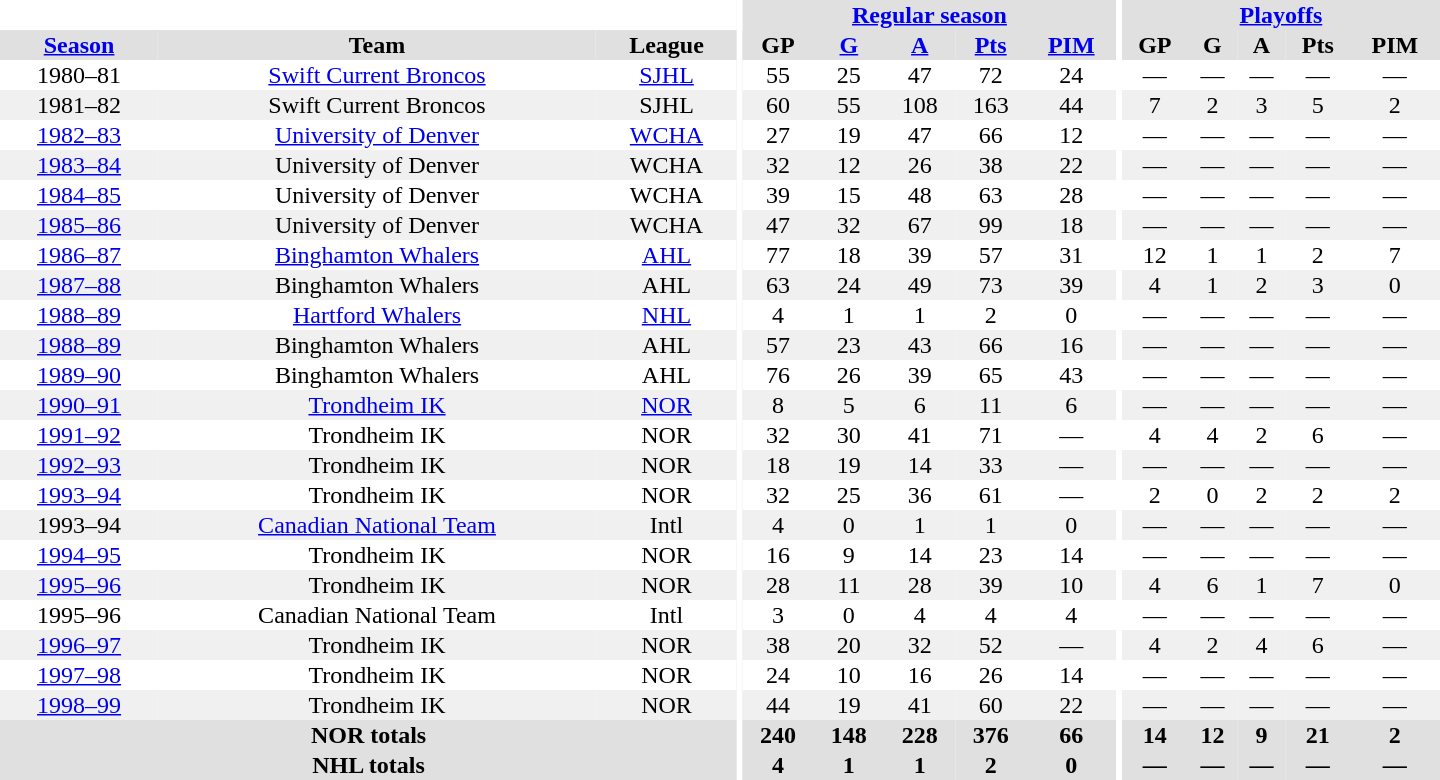<table border="0" cellpadding="1" cellspacing="0" style="text-align:center; width:60em">
<tr bgcolor="#e0e0e0">
<th colspan="3" bgcolor="#ffffff"></th>
<th rowspan="100" bgcolor="#ffffff"></th>
<th colspan="5"><a href='#'>Regular season</a></th>
<th rowspan="100" bgcolor="#ffffff"></th>
<th colspan="5"><a href='#'>Playoffs</a></th>
</tr>
<tr bgcolor="#e0e0e0">
<th><a href='#'>Season</a></th>
<th>Team</th>
<th>League</th>
<th>GP</th>
<th><a href='#'>G</a></th>
<th><a href='#'>A</a></th>
<th><a href='#'>Pts</a></th>
<th><a href='#'>PIM</a></th>
<th>GP</th>
<th>G</th>
<th>A</th>
<th>Pts</th>
<th>PIM</th>
</tr>
<tr>
<td>1980–81</td>
<td><a href='#'>Swift Current Broncos</a></td>
<td><a href='#'>SJHL</a></td>
<td>55</td>
<td>25</td>
<td>47</td>
<td>72</td>
<td>24</td>
<td>—</td>
<td>—</td>
<td>—</td>
<td>—</td>
<td>—</td>
</tr>
<tr bgcolor="#f0f0f0">
<td>1981–82</td>
<td>Swift Current Broncos</td>
<td>SJHL</td>
<td>60</td>
<td>55</td>
<td>108</td>
<td>163</td>
<td>44</td>
<td>7</td>
<td>2</td>
<td>3</td>
<td>5</td>
<td>2</td>
</tr>
<tr>
<td><a href='#'>1982–83</a></td>
<td><a href='#'>University of Denver</a></td>
<td><a href='#'>WCHA</a></td>
<td>27</td>
<td>19</td>
<td>47</td>
<td>66</td>
<td>12</td>
<td>—</td>
<td>—</td>
<td>—</td>
<td>—</td>
<td>—</td>
</tr>
<tr bgcolor="#f0f0f0">
<td><a href='#'>1983–84</a></td>
<td>University of Denver</td>
<td>WCHA</td>
<td>32</td>
<td>12</td>
<td>26</td>
<td>38</td>
<td>22</td>
<td>—</td>
<td>—</td>
<td>—</td>
<td>—</td>
<td>—</td>
</tr>
<tr>
<td><a href='#'>1984–85</a></td>
<td>University of Denver</td>
<td>WCHA</td>
<td>39</td>
<td>15</td>
<td>48</td>
<td>63</td>
<td>28</td>
<td>—</td>
<td>—</td>
<td>—</td>
<td>—</td>
<td>—</td>
</tr>
<tr bgcolor="#f0f0f0">
<td><a href='#'>1985–86</a></td>
<td>University of Denver</td>
<td>WCHA</td>
<td>47</td>
<td>32</td>
<td>67</td>
<td>99</td>
<td>18</td>
<td>—</td>
<td>—</td>
<td>—</td>
<td>—</td>
<td>—</td>
</tr>
<tr>
<td><a href='#'>1986–87</a></td>
<td><a href='#'>Binghamton Whalers</a></td>
<td><a href='#'>AHL</a></td>
<td>77</td>
<td>18</td>
<td>39</td>
<td>57</td>
<td>31</td>
<td>12</td>
<td>1</td>
<td>1</td>
<td>2</td>
<td>7</td>
</tr>
<tr bgcolor="#f0f0f0">
<td><a href='#'>1987–88</a></td>
<td>Binghamton Whalers</td>
<td>AHL</td>
<td>63</td>
<td>24</td>
<td>49</td>
<td>73</td>
<td>39</td>
<td>4</td>
<td>1</td>
<td>2</td>
<td>3</td>
<td>0</td>
</tr>
<tr>
<td><a href='#'>1988–89</a></td>
<td><a href='#'>Hartford Whalers</a></td>
<td><a href='#'>NHL</a></td>
<td>4</td>
<td>1</td>
<td>1</td>
<td>2</td>
<td>0</td>
<td>—</td>
<td>—</td>
<td>—</td>
<td>—</td>
<td>—</td>
</tr>
<tr bgcolor="#f0f0f0">
<td><a href='#'>1988–89</a></td>
<td>Binghamton Whalers</td>
<td>AHL</td>
<td>57</td>
<td>23</td>
<td>43</td>
<td>66</td>
<td>16</td>
<td>—</td>
<td>—</td>
<td>—</td>
<td>—</td>
<td>—</td>
</tr>
<tr>
<td><a href='#'>1989–90</a></td>
<td>Binghamton Whalers</td>
<td>AHL</td>
<td>76</td>
<td>26</td>
<td>39</td>
<td>65</td>
<td>43</td>
<td>—</td>
<td>—</td>
<td>—</td>
<td>—</td>
<td>—</td>
</tr>
<tr bgcolor="#f0f0f0">
<td><a href='#'>1990–91</a></td>
<td><a href='#'>Trondheim IK</a></td>
<td><a href='#'>NOR</a></td>
<td>8</td>
<td>5</td>
<td>6</td>
<td>11</td>
<td>6</td>
<td>—</td>
<td>—</td>
<td>—</td>
<td>—</td>
<td>—</td>
</tr>
<tr>
<td><a href='#'>1991–92</a></td>
<td>Trondheim IK</td>
<td>NOR</td>
<td>32</td>
<td>30</td>
<td>41</td>
<td>71</td>
<td>—</td>
<td>4</td>
<td>4</td>
<td>2</td>
<td>6</td>
<td>—</td>
</tr>
<tr bgcolor="#f0f0f0">
<td><a href='#'>1992–93</a></td>
<td>Trondheim IK</td>
<td>NOR</td>
<td>18</td>
<td>19</td>
<td>14</td>
<td>33</td>
<td>—</td>
<td>—</td>
<td>—</td>
<td>—</td>
<td>—</td>
<td>—</td>
</tr>
<tr>
<td><a href='#'>1993–94</a></td>
<td>Trondheim IK</td>
<td>NOR</td>
<td>32</td>
<td>25</td>
<td>36</td>
<td>61</td>
<td>—</td>
<td>2</td>
<td>0</td>
<td>2</td>
<td>2</td>
<td>2</td>
</tr>
<tr bgcolor="#f0f0f0">
<td>1993–94</td>
<td><a href='#'>Canadian National Team</a></td>
<td>Intl</td>
<td>4</td>
<td>0</td>
<td>1</td>
<td>1</td>
<td>0</td>
<td>—</td>
<td>—</td>
<td>—</td>
<td>—</td>
<td>—</td>
</tr>
<tr>
<td><a href='#'>1994–95</a></td>
<td>Trondheim IK</td>
<td>NOR</td>
<td>16</td>
<td>9</td>
<td>14</td>
<td>23</td>
<td>14</td>
<td>—</td>
<td>—</td>
<td>—</td>
<td>—</td>
<td>—</td>
</tr>
<tr bgcolor="#f0f0f0">
<td><a href='#'>1995–96</a></td>
<td>Trondheim IK</td>
<td>NOR</td>
<td>28</td>
<td>11</td>
<td>28</td>
<td>39</td>
<td>10</td>
<td>4</td>
<td>6</td>
<td>1</td>
<td>7</td>
<td>0</td>
</tr>
<tr>
<td>1995–96</td>
<td>Canadian National Team</td>
<td>Intl</td>
<td>3</td>
<td>0</td>
<td>4</td>
<td>4</td>
<td>4</td>
<td>—</td>
<td>—</td>
<td>—</td>
<td>—</td>
<td>—</td>
</tr>
<tr bgcolor="#f0f0f0">
<td><a href='#'>1996–97</a></td>
<td>Trondheim IK</td>
<td>NOR</td>
<td>38</td>
<td>20</td>
<td>32</td>
<td>52</td>
<td>—</td>
<td>4</td>
<td>2</td>
<td>4</td>
<td>6</td>
<td>—</td>
</tr>
<tr>
<td><a href='#'>1997–98</a></td>
<td>Trondheim IK</td>
<td>NOR</td>
<td>24</td>
<td>10</td>
<td>16</td>
<td>26</td>
<td>14</td>
<td>—</td>
<td>—</td>
<td>—</td>
<td>—</td>
<td>—</td>
</tr>
<tr bgcolor="#f0f0f0">
<td><a href='#'>1998–99</a></td>
<td>Trondheim IK</td>
<td>NOR</td>
<td>44</td>
<td>19</td>
<td>41</td>
<td>60</td>
<td>22</td>
<td>—</td>
<td>—</td>
<td>—</td>
<td>—</td>
<td>—</td>
</tr>
<tr bgcolor="#e0e0e0">
<th colspan="3">NOR totals</th>
<th>240</th>
<th>148</th>
<th>228</th>
<th>376</th>
<th>66</th>
<th>14</th>
<th>12</th>
<th>9</th>
<th>21</th>
<th>2</th>
</tr>
<tr bgcolor="#e0e0e0">
<th colspan="3">NHL totals</th>
<th>4</th>
<th>1</th>
<th>1</th>
<th>2</th>
<th>0</th>
<th>—</th>
<th>—</th>
<th>—</th>
<th>—</th>
<th>—</th>
</tr>
</table>
